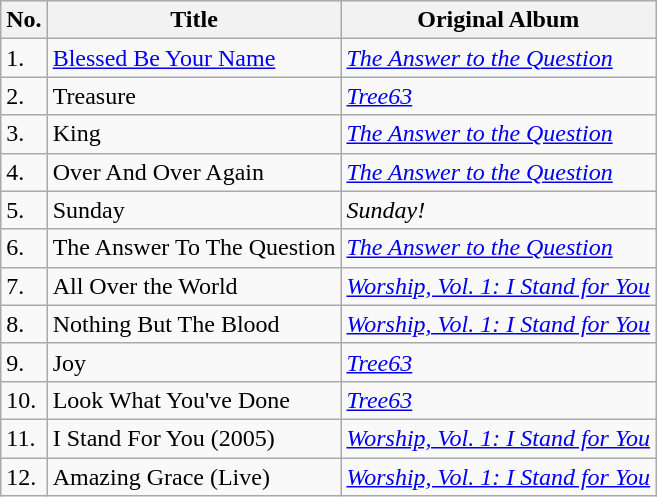<table class="wikitable sortable">
<tr>
<th>No.</th>
<th>Title</th>
<th>Original Album</th>
</tr>
<tr>
<td>1.</td>
<td><a href='#'>Blessed Be Your Name</a></td>
<td><em><a href='#'>The Answer to the Question</a></em></td>
</tr>
<tr>
<td>2.</td>
<td>Treasure</td>
<td><em><a href='#'>Tree63</a></em></td>
</tr>
<tr>
<td>3.</td>
<td>King</td>
<td><em><a href='#'>The Answer to the Question</a></em></td>
</tr>
<tr>
<td>4.</td>
<td>Over And Over Again</td>
<td><em><a href='#'>The Answer to the Question</a></em></td>
</tr>
<tr>
<td>5.</td>
<td>Sunday</td>
<td><em>Sunday!</em></td>
</tr>
<tr>
<td>6.</td>
<td>The Answer To The Question</td>
<td><em><a href='#'>The Answer to the Question</a></em></td>
</tr>
<tr>
<td>7.</td>
<td>All Over the World</td>
<td><em><a href='#'>Worship, Vol. 1: I Stand for You</a></em></td>
</tr>
<tr>
<td>8.</td>
<td>Nothing But The Blood</td>
<td><em><a href='#'>Worship, Vol. 1: I Stand for You</a></em></td>
</tr>
<tr>
<td>9.</td>
<td>Joy</td>
<td><em><a href='#'>Tree63</a></em></td>
</tr>
<tr>
<td>10.</td>
<td>Look What You've Done</td>
<td><em><a href='#'>Tree63</a></em></td>
</tr>
<tr>
<td>11.</td>
<td>I Stand For You (2005)</td>
<td><em><a href='#'>Worship, Vol. 1: I Stand for You</a></em></td>
</tr>
<tr>
<td>12.</td>
<td>Amazing Grace (Live)</td>
<td><em><a href='#'>Worship, Vol. 1: I Stand for You</a></em></td>
</tr>
</table>
